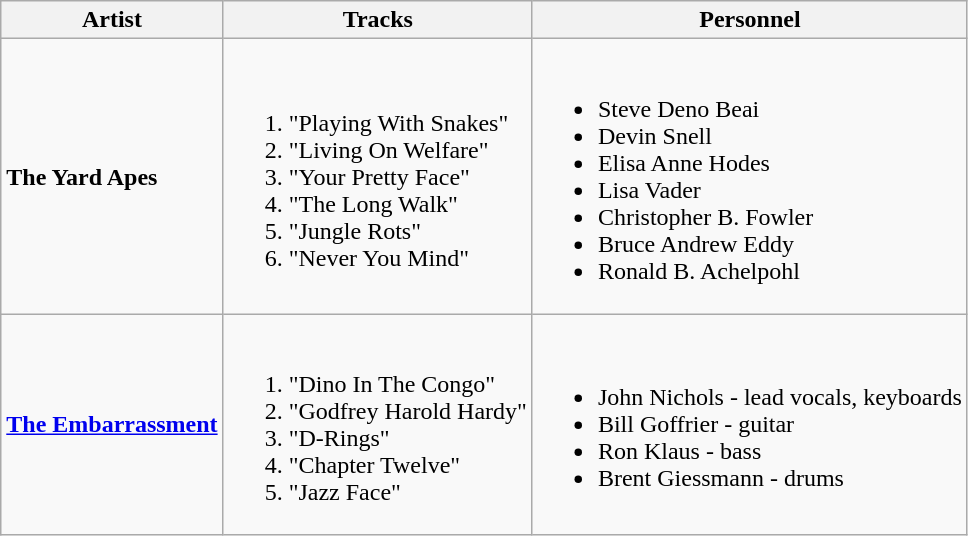<table class="wikitable">
<tr>
<th>Artist</th>
<th>Tracks</th>
<th>Personnel</th>
</tr>
<tr>
<td><strong>The Yard Apes</strong></td>
<td><br><ol><li>"Playing With Snakes"</li><li>"Living On Welfare"</li><li>"Your Pretty Face"</li><li>"The Long Walk"</li><li>"Jungle Rots"</li><li>"Never You Mind"</li></ol></td>
<td><br><ul><li>Steve Deno Beai</li><li>Devin Snell</li><li>Elisa Anne Hodes</li><li>Lisa Vader</li><li>Christopher B. Fowler</li><li>Bruce Andrew Eddy</li><li>Ronald B. Achelpohl</li></ul></td>
</tr>
<tr>
<td><strong><a href='#'>The Embarrassment</a></strong></td>
<td><br><ol><li>"Dino In The Congo"</li><li>"Godfrey Harold Hardy"</li><li>"D-Rings"</li><li>"Chapter Twelve"</li><li>"Jazz Face"</li></ol></td>
<td><br><ul><li>John Nichols - lead vocals, keyboards</li><li>Bill Goffrier - guitar</li><li>Ron Klaus - bass</li><li>Brent Giessmann - drums</li></ul></td>
</tr>
</table>
